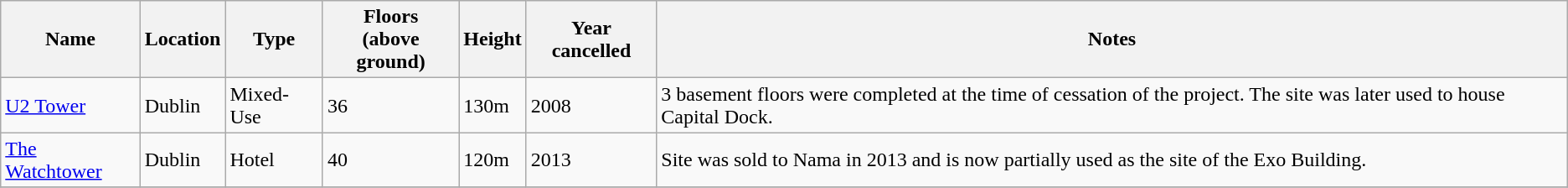<table class="wikitable sortable">
<tr>
<th>Name</th>
<th>Location</th>
<th>Type</th>
<th>Floors<br>(above ground)</th>
<th>Height</th>
<th>Year cancelled</th>
<th>Notes</th>
</tr>
<tr>
<td><a href='#'>U2 Tower</a></td>
<td>Dublin</td>
<td>Mixed-Use</td>
<td>36</td>
<td>130m</td>
<td>2008</td>
<td>3 basement floors were completed at the time of cessation of the project. The site was later used to house Capital Dock.</td>
</tr>
<tr>
<td><a href='#'>The Watchtower</a></td>
<td>Dublin</td>
<td>Hotel</td>
<td>40</td>
<td>120m</td>
<td>2013</td>
<td>Site was sold to Nama in 2013 and is now partially used as the site of the Exo Building.</td>
</tr>
<tr>
</tr>
</table>
